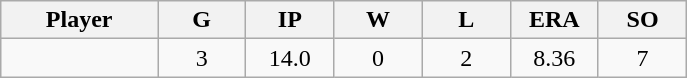<table class="wikitable sortable">
<tr>
<th bgcolor="#DDDDFF" width="16%">Player</th>
<th bgcolor="#DDDDFF" width="9%">G</th>
<th bgcolor="#DDDDFF" width="9%">IP</th>
<th bgcolor="#DDDDFF" width="9%">W</th>
<th bgcolor="#DDDDFF" width="9%">L</th>
<th bgcolor="#DDDDFF" width="9%">ERA</th>
<th bgcolor="#DDDDFF" width="9%">SO</th>
</tr>
<tr align="center">
<td></td>
<td>3</td>
<td>14.0</td>
<td>0</td>
<td>2</td>
<td>8.36</td>
<td>7</td>
</tr>
</table>
